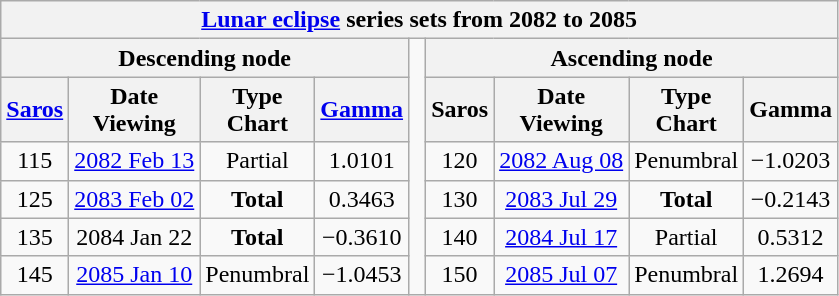<table class="wikitable mw-collapsible mw-collapsed">
<tr>
<th class="nowrap" colspan="9"><a href='#'>Lunar eclipse</a> series sets from 2082 to 2085</th>
</tr>
<tr>
<th scope="col" colspan="4">Descending node</th>
<td rowspan="11"> </td>
<th scope="col" colspan="4">Ascending node</th>
</tr>
<tr style="text-align: center;">
<th scope="col"><a href='#'>Saros</a></th>
<th scope="col">Date<br>Viewing</th>
<th scope="col">Type<br>Chart</th>
<th scope="col"><a href='#'>Gamma</a></th>
<th scope="col">Saros</th>
<th scope="col">Date<br>Viewing</th>
<th scope="col">Type<br>Chart</th>
<th scope="col">Gamma</th>
</tr>
<tr style="text-align: center;">
<td>115</td>
<td><a href='#'>2082 Feb 13</a><br></td>
<td style="text-align:center;">Partial<br></td>
<td>1.0101</td>
<td>120</td>
<td><a href='#'>2082 Aug 08</a><br></td>
<td style="text-align:center;">Penumbral<br></td>
<td>−1.0203</td>
</tr>
<tr style="text-align: center;">
<td>125</td>
<td style="text-align:center;vertical-align:top;"><a href='#'>2083 Feb 02</a><br></td>
<td style="text-align:center;"><strong>Total</strong><br></td>
<td>0.3463</td>
<td>130</td>
<td><a href='#'>2083 Jul 29</a><br></td>
<td style="text-align:center;"><strong>Total</strong><br></td>
<td>−0.2143</td>
</tr>
<tr style="text-align: center;">
<td>135</td>
<td>2084 Jan 22<br></td>
<td style="text-align:center;"><strong>Total</strong><br></td>
<td>−0.3610</td>
<td>140</td>
<td style="text-align:center;vertical-align:top;"><a href='#'>2084 Jul 17</a><br></td>
<td style="text-align:center;">Partial<br></td>
<td>0.5312</td>
</tr>
<tr style="text-align: center;">
<td>145</td>
<td><a href='#'>2085 Jan 10</a><br></td>
<td style="text-align:center;">Penumbral<br></td>
<td>−1.0453</td>
<td>150</td>
<td><a href='#'>2085 Jul 07</a><br></td>
<td style="text-align:center;">Penumbral<br></td>
<td>1.2694</td>
</tr>
</table>
